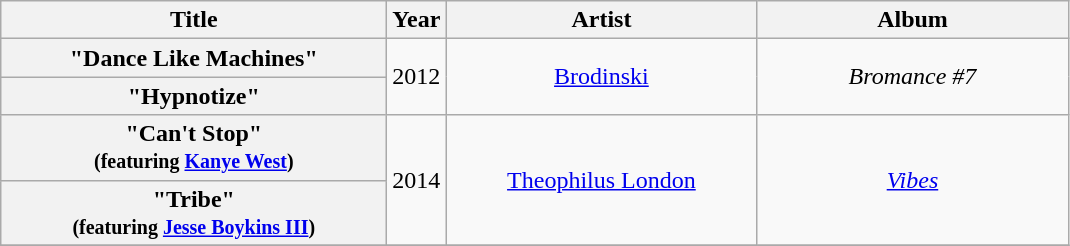<table class="wikitable plainrowheaders" style="text-align:center;">
<tr>
<th scope="col" style="width:250px;">Title</th>
<th scope="col">Year</th>
<th scope="col" style="width:200px;">Artist</th>
<th scope="col" style="width:200px;">Album</th>
</tr>
<tr>
<th scope="row">"Dance Like Machines"</th>
<td rowspan="2">2012</td>
<td rowspan="2"><a href='#'>Brodinski</a></td>
<td rowspan="2"><em>Bromance #7</em></td>
</tr>
<tr>
<th scope="row">"Hypnotize"</th>
</tr>
<tr>
<th scope="row">"Can't Stop"<br><small>(featuring <a href='#'>Kanye West</a>)</small></th>
<td rowspan="2">2014</td>
<td rowspan="2"><a href='#'>Theophilus London</a></td>
<td rowspan="2"><em><a href='#'>Vibes</a></em></td>
</tr>
<tr>
<th scope="row">"Tribe"<br><small>(featuring <a href='#'>Jesse Boykins III</a>)</small></th>
</tr>
<tr>
</tr>
</table>
